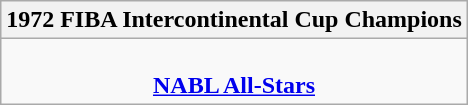<table class=wikitable style="text-align:center; margin:auto">
<tr>
<th>1972 FIBA Intercontinental Cup Champions</th>
</tr>
<tr>
<td><br><strong><a href='#'>NABL All-Stars</a></strong></td>
</tr>
</table>
